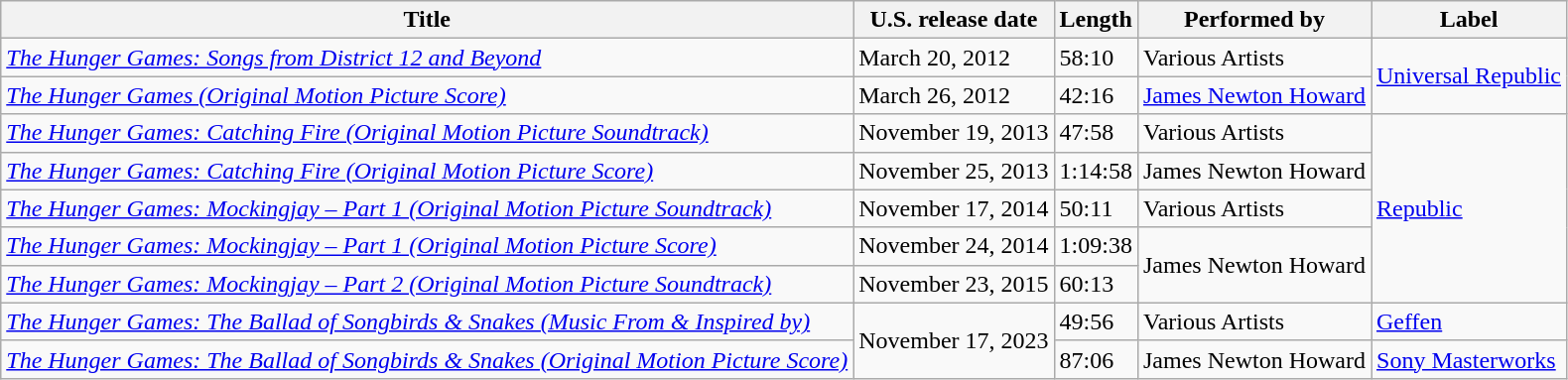<table class="wikitable">
<tr>
<th scope="col">Title</th>
<th>U.S. release date</th>
<th>Length</th>
<th>Performed by</th>
<th>Label</th>
</tr>
<tr>
<td style="text-align:left"><em><a href='#'>The Hunger Games: Songs from District 12 and Beyond</a></em></td>
<td>March 20, 2012</td>
<td>58:10</td>
<td>Various Artists</td>
<td rowspan="2"><a href='#'>Universal Republic</a></td>
</tr>
<tr>
<td><em><a href='#'>The Hunger Games (Original Motion Picture Score)</a></em></td>
<td>March 26, 2012</td>
<td>42:16</td>
<td><a href='#'>James Newton Howard</a></td>
</tr>
<tr>
<td style="text-align:left"><em><a href='#'>The Hunger Games: Catching Fire (Original Motion Picture Soundtrack)</a></em></td>
<td>November 19, 2013</td>
<td>47:58</td>
<td>Various Artists</td>
<td rowspan="5"><a href='#'>Republic</a></td>
</tr>
<tr>
<td style="text-align:left"><em><a href='#'>The Hunger Games: Catching Fire (Original Motion Picture Score)</a></em></td>
<td>November 25, 2013</td>
<td>1:14:58</td>
<td>James Newton Howard</td>
</tr>
<tr>
<td style="text-align:left"><em><a href='#'>The Hunger Games: Mockingjay – Part 1 (Original Motion Picture Soundtrack)</a></em></td>
<td>November 17, 2014</td>
<td>50:11</td>
<td>Various Artists</td>
</tr>
<tr>
<td style="text-align:left"><em><a href='#'>The Hunger Games: Mockingjay – Part 1 (Original Motion Picture Score)</a></em></td>
<td>November 24, 2014</td>
<td>1:09:38</td>
<td rowspan="2">James Newton Howard</td>
</tr>
<tr>
<td style="text-align:left"><em><a href='#'>The Hunger Games: Mockingjay – Part 2 (Original Motion Picture Soundtrack)</a></em></td>
<td>November 23, 2015</td>
<td>60:13</td>
</tr>
<tr>
<td><em><a href='#'>The Hunger Games: The Ballad of Songbirds & Snakes (Music From & Inspired by)</a></em></td>
<td rowspan="2">November 17, 2023</td>
<td>49:56</td>
<td>Various Artists</td>
<td><a href='#'>Geffen</a></td>
</tr>
<tr>
<td><em><a href='#'>The Hunger Games: The Ballad of Songbirds & Snakes (Original Motion Picture Score)</a></em></td>
<td>87:06</td>
<td>James Newton Howard</td>
<td><a href='#'>Sony Masterworks</a></td>
</tr>
</table>
